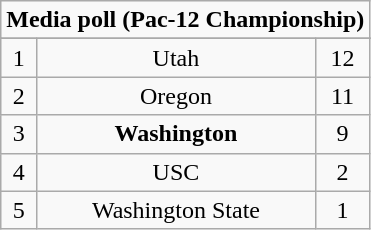<table class="wikitable">
<tr align="center">
<td align="center" Colspan="3"><strong>Media poll (Pac-12 Championship)</strong></td>
</tr>
<tr align="center">
</tr>
<tr align="center">
<td>1</td>
<td>Utah</td>
<td>12</td>
</tr>
<tr align="center">
<td>2</td>
<td>Oregon</td>
<td>11</td>
</tr>
<tr align="center">
<td>3</td>
<td><strong>Washington</strong></td>
<td>9</td>
</tr>
<tr align="center">
<td>4</td>
<td>USC</td>
<td>2</td>
</tr>
<tr align="center">
<td>5</td>
<td>Washington State</td>
<td>1</td>
</tr>
</table>
